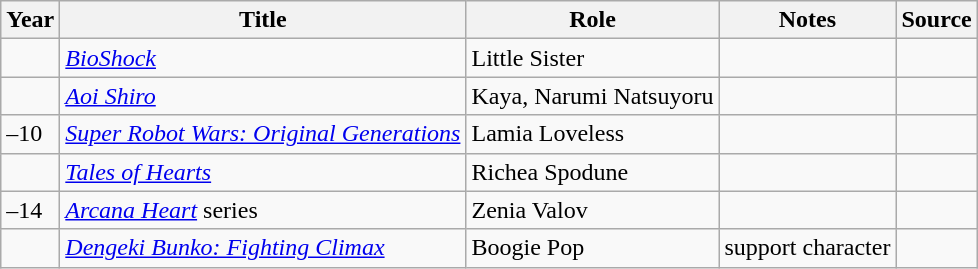<table class="wikitable sortable plainrowheaders">
<tr>
<th>Year</th>
<th>Title</th>
<th>Role</th>
<th class="unsortable">Notes</th>
<th class="unsortable">Source</th>
</tr>
<tr>
<td></td>
<td><em><a href='#'>BioShock</a></em></td>
<td>Little Sister</td>
<td></td>
<td></td>
</tr>
<tr>
<td></td>
<td><em><a href='#'>Aoi Shiro</a></em></td>
<td>Kaya, Narumi Natsuyoru</td>
<td></td>
<td></td>
</tr>
<tr>
<td>–10</td>
<td><em><a href='#'>Super Robot Wars: Original Generations</a></em></td>
<td>Lamia Loveless</td>
<td></td>
<td></td>
</tr>
<tr>
<td></td>
<td><em><a href='#'>Tales of Hearts</a></em></td>
<td>Richea Spodune</td>
<td></td>
<td></td>
</tr>
<tr>
<td>–14</td>
<td><em><a href='#'>Arcana Heart</a></em> series</td>
<td>Zenia Valov</td>
<td></td>
<td></td>
</tr>
<tr>
<td></td>
<td><em><a href='#'>Dengeki Bunko: Fighting Climax</a></em></td>
<td>Boogie Pop</td>
<td>support character</td>
<td></td>
</tr>
</table>
